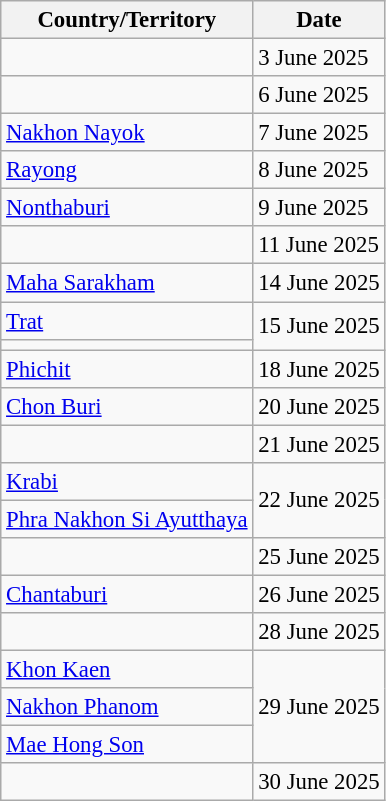<table class="wikitable sortable" style="font-size: 95%;">
<tr>
<th>Country/Territory</th>
<th>Date</th>
</tr>
<tr>
<td></td>
<td>3 June 2025</td>
</tr>
<tr>
<td></td>
<td>6 June 2025</td>
</tr>
<tr>
<td><a href='#'>Nakhon Nayok</a></td>
<td>7 June 2025</td>
</tr>
<tr>
<td><a href='#'>Rayong</a></td>
<td>8 June 2025</td>
</tr>
<tr>
<td><a href='#'>Nonthaburi</a></td>
<td>9 June 2025</td>
</tr>
<tr>
<td></td>
<td>11 June 2025</td>
</tr>
<tr>
<td><a href='#'>Maha Sarakham</a></td>
<td>14 June 2025</td>
</tr>
<tr>
<td><a href='#'>Trat</a></td>
<td rowspan="2">15 June 2025</td>
</tr>
<tr>
<td></td>
</tr>
<tr>
<td><a href='#'>Phichit</a></td>
<td>18 June 2025</td>
</tr>
<tr>
<td><a href='#'>Chon Buri</a></td>
<td>20 June 2025</td>
</tr>
<tr>
<td></td>
<td>21 June 2025</td>
</tr>
<tr>
<td><a href='#'>Krabi</a></td>
<td rowspan="2">22 June 2025</td>
</tr>
<tr>
<td><a href='#'>Phra Nakhon Si Ayutthaya</a></td>
</tr>
<tr>
<td></td>
<td>25 June 2025</td>
</tr>
<tr>
<td><a href='#'>Chantaburi</a></td>
<td>26 June 2025</td>
</tr>
<tr>
<td></td>
<td>28 June 2025</td>
</tr>
<tr>
<td><a href='#'>Khon Kaen</a></td>
<td rowspan="3">29 June 2025</td>
</tr>
<tr>
<td><a href='#'>Nakhon Phanom</a></td>
</tr>
<tr>
<td><a href='#'>Mae Hong Son</a></td>
</tr>
<tr>
<td></td>
<td>30 June 2025</td>
</tr>
</table>
